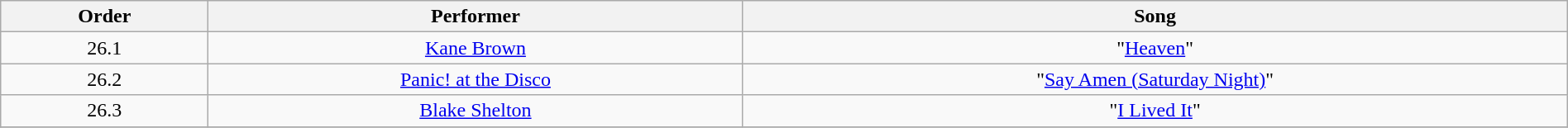<table class="wikitable" style="text-align:center; width:100%">
<tr>
<th>Order</th>
<th>Performer</th>
<th>Song</th>
</tr>
<tr>
<td>26.1</td>
<td><a href='#'>Kane Brown</a></td>
<td>"<a href='#'>Heaven</a>"</td>
</tr>
<tr>
<td>26.2</td>
<td><a href='#'>Panic! at the Disco</a></td>
<td>"<a href='#'>Say Amen (Saturday Night)</a>"</td>
</tr>
<tr>
<td>26.3</td>
<td><a href='#'>Blake Shelton</a></td>
<td>"<a href='#'>I Lived It</a>"</td>
</tr>
<tr>
</tr>
</table>
